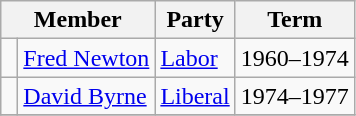<table class="wikitable">
<tr>
<th colspan="2">Member</th>
<th>Party</th>
<th>Term</th>
</tr>
<tr>
<td> </td>
<td><a href='#'>Fred Newton</a></td>
<td><a href='#'>Labor</a></td>
<td>1960–1974</td>
</tr>
<tr>
<td> </td>
<td><a href='#'>David Byrne</a></td>
<td><a href='#'>Liberal</a></td>
<td>1974–1977</td>
</tr>
<tr>
</tr>
</table>
